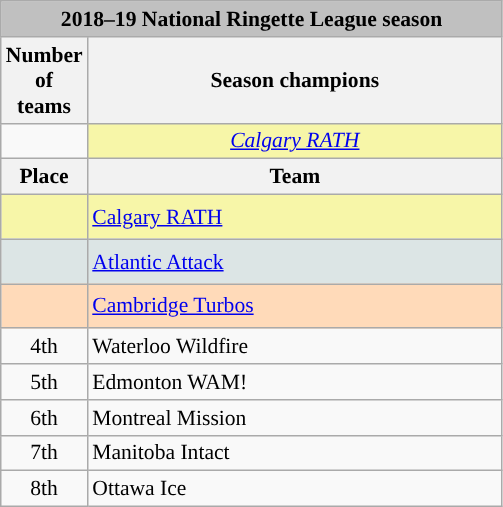<table class=wikitable style="text-align:center; font-size:90%;">
<tr>
<th colspan=2 width:5%" style="background:silver;">2018–19 National Ringette League season</th>
</tr>
<tr>
<th>Number of teams</th>
<th>Season champions</th>
</tr>
<tr>
<td></td>
<td style="background:#f7f6a8;"> <em><a href='#'>Calgary RATH</a></em></td>
</tr>
<tr>
<th width=15>Place</th>
<th width=270>Team</th>
</tr>
<tr style="background:#f7f6a8;">
<td style="text-align:center; height:23px;"></td>
<td align=left> <a href='#'>Calgary RATH</a></td>
</tr>
<tr style="background:#dce5e5;">
<td style="text-align:center; height:23px;"></td>
<td align=left> <a href='#'>Atlantic Attack</a></td>
</tr>
<tr style="background:#ffdab9;">
<td style="text-align:center; height:23px;"></td>
<td align=left> <a href='#'>Cambridge Turbos</a></td>
</tr>
<tr>
<td>4th</td>
<td align=left> Waterloo Wildfire</td>
</tr>
<tr>
<td>5th</td>
<td align=left> Edmonton WAM!</td>
</tr>
<tr>
<td>6th</td>
<td align=left> Montreal Mission</td>
</tr>
<tr>
<td>7th</td>
<td align=left> Manitoba Intact</td>
</tr>
<tr>
<td>8th</td>
<td align=left> Ottawa Ice</td>
</tr>
</table>
